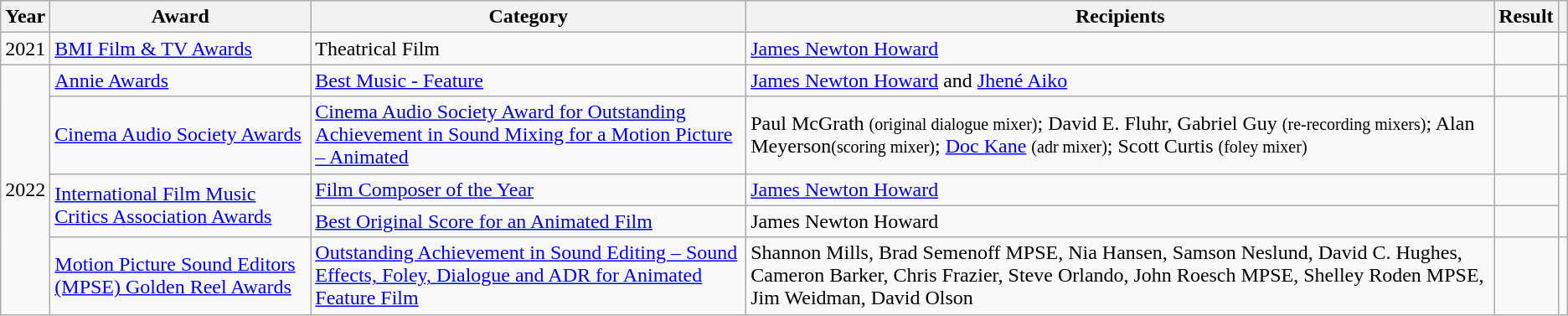<table class="wikitable">
<tr>
<th>Year</th>
<th>Award</th>
<th>Category</th>
<th>Recipients</th>
<th>Result</th>
<th></th>
</tr>
<tr>
<td>2021</td>
<td><a href='#'>BMI Film & TV Awards</a></td>
<td>Theatrical Film</td>
<td><a href='#'>James Newton Howard</a></td>
<td></td>
<td style="text-align:center;"></td>
</tr>
<tr>
<td rowspan="5">2022</td>
<td><a href='#'>Annie Awards</a></td>
<td><a href='#'>Best Music - Feature</a></td>
<td><a href='#'>James Newton Howard</a> and <a href='#'>Jhené Aiko</a></td>
<td></td>
<td style="text-align:center;"></td>
</tr>
<tr>
<td><a href='#'>Cinema Audio Society Awards</a></td>
<td><a href='#'>Cinema Audio Society Award for Outstanding Achievement in Sound Mixing for a Motion Picture – Animated</a></td>
<td>Paul McGrath <small>(original dialogue mixer)</small>; David E. Fluhr, Gabriel Guy <small>(re-recording mixers)</small>; Alan Meyerson<small>(scoring mixer)</small>; <a href='#'>Doc Kane</a> <small>(adr mixer)</small>; Scott Curtis <small>(foley mixer)</small></td>
<td></td>
<td style="text-align:center;"></td>
</tr>
<tr>
<td rowspan="2"><a href='#'>International Film Music Critics Association Awards</a></td>
<td><a href='#'>Film Composer of the Year</a></td>
<td><a href='#'>James Newton Howard</a></td>
<td></td>
<td rowspan="2" style="text-align:center;"></td>
</tr>
<tr>
<td><a href='#'>Best Original Score for an Animated Film</a></td>
<td>James Newton Howard</td>
<td></td>
</tr>
<tr>
<td><a href='#'>Motion Picture Sound Editors (MPSE) Golden Reel Awards</a></td>
<td><a href='#'>Outstanding Achievement in Sound Editing – Sound Effects, Foley, Dialogue and ADR for Animated Feature Film</a></td>
<td>Shannon Mills, Brad Semenoff MPSE, Nia Hansen, Samson Neslund, David C. Hughes, Cameron Barker, Chris Frazier, Steve Orlando, John Roesch MPSE, Shelley Roden MPSE, Jim Weidman, David Olson</td>
<td></td>
<td style="text-align:center;"></td>
</tr>
</table>
